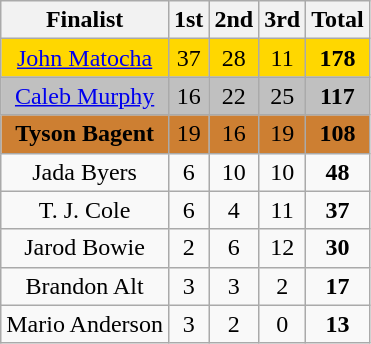<table class="wikitable" style="text-align: center;">
<tr>
<th>Finalist</th>
<th>1st</th>
<th>2nd</th>
<th>3rd</th>
<th>Total</th>
</tr>
<tr style="background: gold">
<td><a href='#'>John Matocha</a></td>
<td>37</td>
<td>28</td>
<td>11</td>
<td><strong>178</strong></td>
</tr>
<tr style="background: silver">
<td><a href='#'>Caleb Murphy</a></td>
<td>16</td>
<td>22</td>
<td>25</td>
<td><strong>117</strong></td>
</tr>
<tr style="background: #CD7F32">
<td><strong>Tyson Bagent</strong></td>
<td>19</td>
<td>16</td>
<td>19</td>
<td><strong>108</strong></td>
</tr>
<tr>
<td>Jada Byers</td>
<td>6</td>
<td>10</td>
<td>10</td>
<td><strong>48</strong></td>
</tr>
<tr>
<td>T. J. Cole</td>
<td>6</td>
<td>4</td>
<td>11</td>
<td><strong>37</strong></td>
</tr>
<tr>
<td>Jarod Bowie</td>
<td>2</td>
<td>6</td>
<td>12</td>
<td><strong>30</strong></td>
</tr>
<tr>
<td>Brandon Alt</td>
<td>3</td>
<td>3</td>
<td>2</td>
<td><strong>17</strong></td>
</tr>
<tr>
<td>Mario Anderson</td>
<td>3</td>
<td>2</td>
<td>0</td>
<td><strong>13</strong></td>
</tr>
</table>
